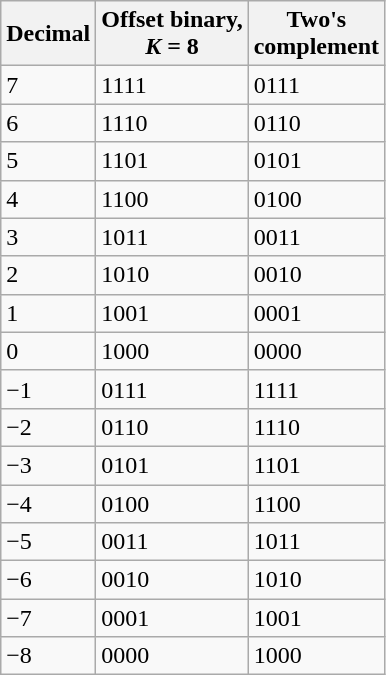<table class="wikitable" border="1">
<tr>
<th>Decimal</th>
<th>Offset binary, <br><em>K</em> = 8</th>
<th>Two's <br>complement</th>
</tr>
<tr>
<td>7</td>
<td>1111</td>
<td>0111</td>
</tr>
<tr>
<td>6</td>
<td>1110</td>
<td>0110</td>
</tr>
<tr>
<td>5</td>
<td>1101</td>
<td>0101</td>
</tr>
<tr>
<td>4</td>
<td>1100</td>
<td>0100</td>
</tr>
<tr>
<td>3</td>
<td>1011</td>
<td>0011</td>
</tr>
<tr>
<td>2</td>
<td>1010</td>
<td>0010</td>
</tr>
<tr>
<td>1</td>
<td>1001</td>
<td>0001</td>
</tr>
<tr>
<td>0</td>
<td>1000</td>
<td>0000</td>
</tr>
<tr>
<td>−1</td>
<td>0111</td>
<td>1111</td>
</tr>
<tr>
<td>−2</td>
<td>0110</td>
<td>1110</td>
</tr>
<tr>
<td>−3</td>
<td>0101</td>
<td>1101</td>
</tr>
<tr>
<td>−4</td>
<td>0100</td>
<td>1100</td>
</tr>
<tr>
<td>−5</td>
<td>0011</td>
<td>1011</td>
</tr>
<tr>
<td>−6</td>
<td>0010</td>
<td>1010</td>
</tr>
<tr>
<td>−7</td>
<td>0001</td>
<td>1001</td>
</tr>
<tr>
<td>−8</td>
<td>0000</td>
<td>1000</td>
</tr>
</table>
